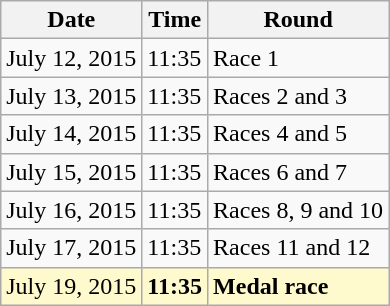<table class="wikitable">
<tr>
<th>Date</th>
<th>Time</th>
<th>Round</th>
</tr>
<tr>
<td>July 12, 2015</td>
<td>11:35</td>
<td>Race 1</td>
</tr>
<tr>
<td>July 13, 2015</td>
<td>11:35</td>
<td>Races 2 and 3</td>
</tr>
<tr>
<td>July 14, 2015</td>
<td>11:35</td>
<td>Races 4 and 5</td>
</tr>
<tr>
<td>July 15, 2015</td>
<td>11:35</td>
<td>Races 6 and 7</td>
</tr>
<tr>
<td>July 16, 2015</td>
<td>11:35</td>
<td>Races 8, 9 and 10</td>
</tr>
<tr>
<td>July 17, 2015</td>
<td>11:35</td>
<td>Races  11 and 12</td>
</tr>
<tr style=background:lemonchiffon>
<td>July 19, 2015</td>
<td><strong>11:35</strong></td>
<td><strong>Medal race</strong></td>
</tr>
</table>
